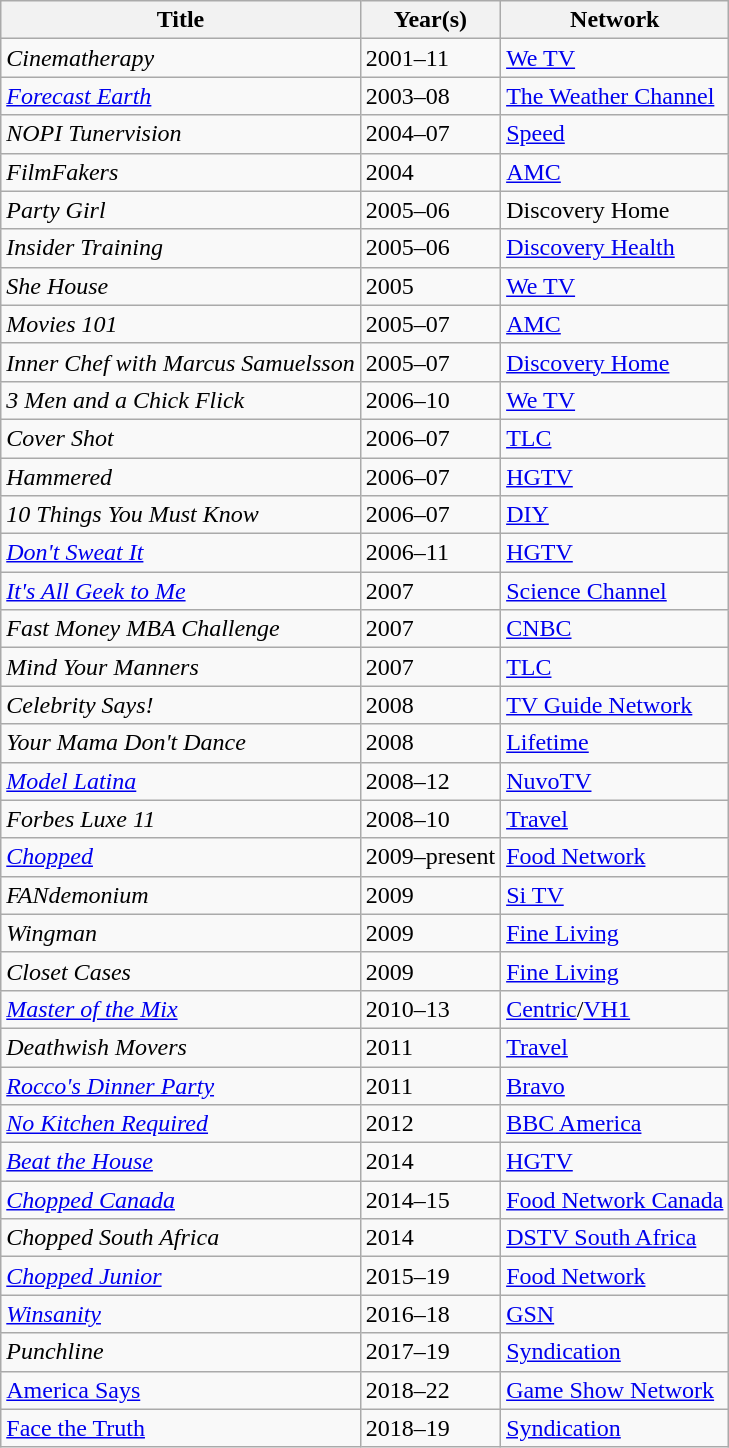<table class="wikitable">
<tr>
<th>Title</th>
<th>Year(s)</th>
<th>Network</th>
</tr>
<tr>
<td><em>Cinematherapy</em></td>
<td>2001–11</td>
<td><a href='#'>We TV</a></td>
</tr>
<tr>
<td><em><a href='#'>Forecast Earth</a></em></td>
<td>2003–08</td>
<td><a href='#'>The Weather Channel</a></td>
</tr>
<tr>
<td><em>NOPI Tunervision</em></td>
<td>2004–07</td>
<td><a href='#'>Speed</a></td>
</tr>
<tr>
<td><em>FilmFakers</em></td>
<td>2004</td>
<td><a href='#'>AMC</a></td>
</tr>
<tr>
<td><em>Party Girl</em></td>
<td>2005–06</td>
<td>Discovery Home</td>
</tr>
<tr>
<td><em>Insider Training</em></td>
<td>2005–06</td>
<td><a href='#'>Discovery Health</a></td>
</tr>
<tr>
<td><em>She House</em></td>
<td>2005</td>
<td><a href='#'>We TV</a></td>
</tr>
<tr>
<td><em>Movies 101</em></td>
<td>2005–07</td>
<td><a href='#'>AMC</a></td>
</tr>
<tr>
<td><em>Inner Chef with Marcus Samuelsson</em></td>
<td>2005–07</td>
<td><a href='#'>Discovery Home</a></td>
</tr>
<tr>
<td><em>3 Men and a Chick Flick</em></td>
<td>2006–10</td>
<td><a href='#'>We TV</a></td>
</tr>
<tr>
<td><em>Cover Shot</em></td>
<td>2006–07</td>
<td><a href='#'>TLC</a></td>
</tr>
<tr>
<td><em>Hammered</em></td>
<td>2006–07</td>
<td><a href='#'>HGTV</a></td>
</tr>
<tr>
<td><em>10 Things You Must Know</em></td>
<td>2006–07</td>
<td><a href='#'>DIY</a></td>
</tr>
<tr>
<td><em><a href='#'>Don't Sweat It</a></em></td>
<td>2006–11</td>
<td><a href='#'>HGTV</a></td>
</tr>
<tr>
<td><em><a href='#'>It's All Geek to Me</a></em></td>
<td>2007</td>
<td><a href='#'>Science Channel</a></td>
</tr>
<tr>
<td><em>Fast Money MBA Challenge</em></td>
<td>2007</td>
<td><a href='#'>CNBC</a></td>
</tr>
<tr>
<td><em>Mind Your Manners</em></td>
<td>2007</td>
<td><a href='#'>TLC</a></td>
</tr>
<tr>
<td><em>Celebrity Says!</em></td>
<td>2008</td>
<td><a href='#'>TV Guide Network</a></td>
</tr>
<tr>
<td><em>Your Mama Don't Dance</em></td>
<td>2008</td>
<td><a href='#'>Lifetime</a></td>
</tr>
<tr>
<td><em><a href='#'>Model Latina</a></em></td>
<td>2008–12</td>
<td><a href='#'>NuvoTV</a></td>
</tr>
<tr>
<td><em>Forbes Luxe 11</em></td>
<td>2008–10</td>
<td><a href='#'>Travel</a></td>
</tr>
<tr>
<td><em><a href='#'>Chopped</a></em></td>
<td>2009–present</td>
<td><a href='#'>Food Network</a></td>
</tr>
<tr>
<td><em>FANdemonium</em></td>
<td>2009</td>
<td><a href='#'>Si TV</a></td>
</tr>
<tr>
<td><em>Wingman</em></td>
<td>2009</td>
<td><a href='#'>Fine Living</a></td>
</tr>
<tr>
<td><em>Closet Cases</em></td>
<td>2009</td>
<td><a href='#'>Fine Living</a></td>
</tr>
<tr>
<td><em><a href='#'>Master of the Mix</a></em></td>
<td>2010–13</td>
<td><a href='#'>Centric</a>/<a href='#'>VH1</a></td>
</tr>
<tr>
<td><em>Deathwish Movers</em></td>
<td>2011</td>
<td><a href='#'>Travel</a></td>
</tr>
<tr>
<td><em><a href='#'>Rocco's Dinner Party</a></em></td>
<td>2011</td>
<td><a href='#'>Bravo</a></td>
</tr>
<tr>
<td><em><a href='#'>No Kitchen Required</a></em></td>
<td>2012</td>
<td><a href='#'>BBC America</a></td>
</tr>
<tr>
<td><em><a href='#'>Beat the House</a></em></td>
<td>2014</td>
<td><a href='#'>HGTV</a></td>
</tr>
<tr>
<td><em><a href='#'>Chopped Canada</a></em></td>
<td>2014–15</td>
<td><a href='#'>Food Network Canada</a></td>
</tr>
<tr>
<td><em>Chopped South Africa</em></td>
<td>2014</td>
<td><a href='#'>DSTV South Africa</a></td>
</tr>
<tr>
<td><em><a href='#'>Chopped Junior</a></em></td>
<td>2015–19</td>
<td><a href='#'>Food Network</a></td>
</tr>
<tr>
<td><em><a href='#'>Winsanity</a></em></td>
<td>2016–18</td>
<td><a href='#'>GSN</a></td>
</tr>
<tr>
<td><em>Punchline</em></td>
<td>2017–19</td>
<td><a href='#'>Syndication</a></td>
</tr>
<tr>
<td><a href='#'>America Says</a></td>
<td>2018–22</td>
<td><a href='#'>Game Show Network</a></td>
</tr>
<tr>
<td><a href='#'>Face the Truth</a></td>
<td>2018–19</td>
<td><a href='#'>Syndication</a></td>
</tr>
</table>
